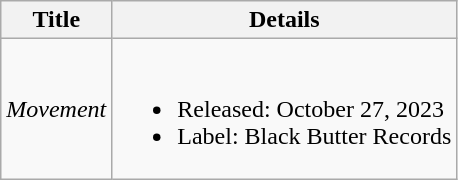<table class="wikitable">
<tr>
<th rowspan="1">Title</th>
<th rowspan="1">Details</th>
</tr>
<tr>
<td><em>Movement</em></td>
<td><br><ul><li>Released: October 27, 2023</li><li>Label: Black Butter Records</li></ul></td>
</tr>
</table>
